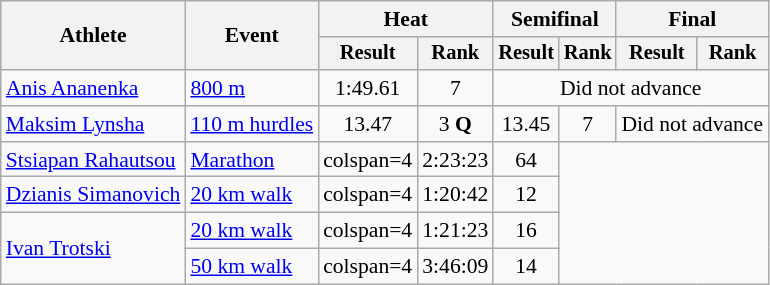<table class="wikitable" style="font-size:90%">
<tr>
<th rowspan="2">Athlete</th>
<th rowspan="2">Event</th>
<th colspan="2">Heat</th>
<th colspan="2">Semifinal</th>
<th colspan="2">Final</th>
</tr>
<tr style="font-size:95%">
<th>Result</th>
<th>Rank</th>
<th>Result</th>
<th>Rank</th>
<th>Result</th>
<th>Rank</th>
</tr>
<tr align=center>
<td align=left><a href='#'>Anis Ananenka</a></td>
<td align=left><a href='#'>800 m</a></td>
<td>1:49.61</td>
<td>7</td>
<td colspan=4>Did not advance</td>
</tr>
<tr align=center>
<td align=left><a href='#'>Maksim Lynsha</a></td>
<td align=left><a href='#'>110 m hurdles</a></td>
<td>13.47</td>
<td>3 <strong>Q</strong></td>
<td>13.45</td>
<td>7</td>
<td colspan=2>Did not advance</td>
</tr>
<tr align=center>
<td align=left><a href='#'>Stsiapan Rahautsou</a></td>
<td align=left><a href='#'>Marathon</a></td>
<td>colspan=4 </td>
<td>2:23:23</td>
<td>64</td>
</tr>
<tr align=center>
<td align=left><a href='#'>Dzianis Simanovich</a></td>
<td align=left><a href='#'>20 km walk</a></td>
<td>colspan=4 </td>
<td>1:20:42</td>
<td>12</td>
</tr>
<tr align=center>
<td align=left rowspan=2><a href='#'>Ivan Trotski</a></td>
<td align=left><a href='#'>20 km walk</a></td>
<td>colspan=4 </td>
<td>1:21:23</td>
<td>16</td>
</tr>
<tr align=center>
<td align=left><a href='#'>50 km walk</a></td>
<td>colspan=4 </td>
<td>3:46:09</td>
<td>14</td>
</tr>
</table>
